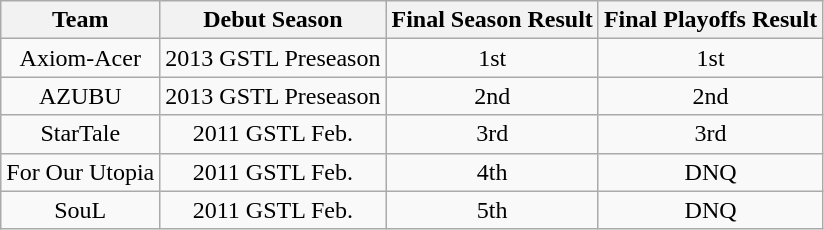<table class="wikitable" style="text-align:center">
<tr>
<th>Team</th>
<th>Debut Season</th>
<th>Final Season Result</th>
<th>Final Playoffs Result</th>
</tr>
<tr>
<td>Axiom-Acer</td>
<td>2013 GSTL Preseason</td>
<td>1st</td>
<td>1st</td>
</tr>
<tr>
<td>AZUBU</td>
<td>2013 GSTL Preseason</td>
<td>2nd</td>
<td>2nd</td>
</tr>
<tr>
<td>StarTale</td>
<td>2011 GSTL Feb.</td>
<td>3rd</td>
<td>3rd</td>
</tr>
<tr>
<td>For Our Utopia</td>
<td>2011 GSTL Feb.</td>
<td>4th</td>
<td>DNQ</td>
</tr>
<tr>
<td>SouL</td>
<td>2011 GSTL Feb.</td>
<td>5th</td>
<td>DNQ</td>
</tr>
</table>
